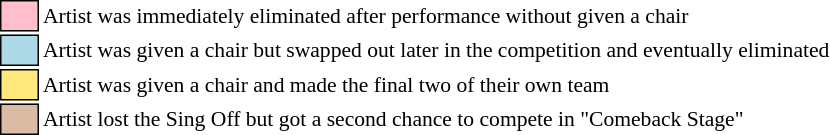<table class="toccolours" style="font-size: 90%; white-space: nowrap;">
<tr>
<td style="background:pink; border:1px solid black;">      </td>
<td>Artist was immediately eliminated after performance without given a chair</td>
</tr>
<tr>
<td style="background:lightblue; border:1px solid black;">      </td>
<td>Artist was given a chair but swapped out later in the competition and eventually eliminated</td>
</tr>
<tr>
<td style="background-color:#FFE87C; border: 1px solid black">      </td>
<td>Artist was given a chair and made the final two of their own team</td>
</tr>
<tr>
<td style="background:#dbbba4; border:1px solid black;">      </td>
<td>Artist lost the Sing Off but got a second chance to compete in "Comeback Stage"</td>
</tr>
<tr>
</tr>
</table>
